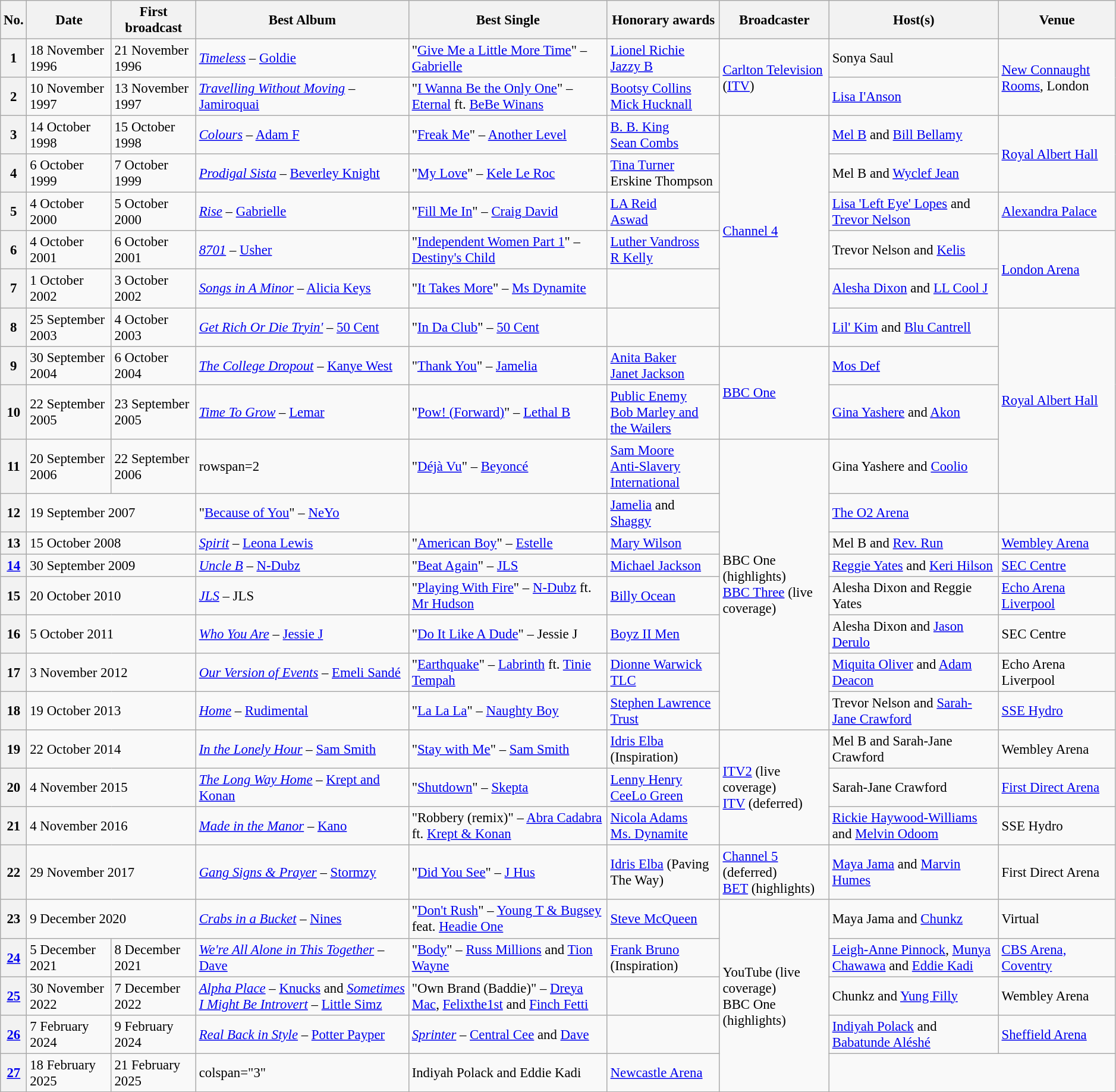<table class="wikitable" style="font-size:95%; width:99%;">
<tr>
<th>No.</th>
<th>Date</th>
<th>First broadcast</th>
<th>Best Album</th>
<th>Best Single</th>
<th>Honorary awards</th>
<th>Broadcaster</th>
<th>Host(s)</th>
<th>Venue</th>
</tr>
<tr>
<th>1</th>
<td>18 November 1996</td>
<td>21 November 1996</td>
<td><em><a href='#'>Timeless</a></em> – <a href='#'>Goldie</a></td>
<td>"<a href='#'>Give Me a Little More Time</a>" – <a href='#'>Gabrielle</a></td>
<td><a href='#'>Lionel Richie</a><br><a href='#'>Jazzy B</a></td>
<td rowspan=2><a href='#'>Carlton Television</a> (<a href='#'>ITV</a>)</td>
<td>Sonya Saul</td>
<td rowspan=2><a href='#'>New Connaught Rooms</a>, London</td>
</tr>
<tr>
<th>2</th>
<td>10 November 1997</td>
<td>13 November 1997</td>
<td><em><a href='#'>Travelling Without Moving</a></em> – <a href='#'>Jamiroquai</a></td>
<td>"<a href='#'>I Wanna Be the Only One</a>" – <a href='#'>Eternal</a> ft. <a href='#'>BeBe Winans</a></td>
<td><a href='#'>Bootsy Collins</a><br><a href='#'>Mick Hucknall</a></td>
<td><a href='#'>Lisa I'Anson</a></td>
</tr>
<tr>
<th>3</th>
<td>14 October 1998</td>
<td>15 October 1998</td>
<td><em><a href='#'>Colours</a></em> – <a href='#'>Adam F</a></td>
<td>"<a href='#'>Freak Me</a>" – <a href='#'>Another Level</a></td>
<td><a href='#'>B. B. King</a><br><a href='#'>Sean Combs</a></td>
<td rowspan=6><a href='#'>Channel 4</a></td>
<td><a href='#'>Mel B</a> and <a href='#'>Bill Bellamy</a></td>
<td rowspan=2><a href='#'>Royal Albert Hall</a></td>
</tr>
<tr>
<th>4</th>
<td>6 October 1999</td>
<td>7 October 1999</td>
<td><em><a href='#'>Prodigal Sista</a></em> – <a href='#'>Beverley Knight</a></td>
<td>"<a href='#'>My Love</a>" – <a href='#'>Kele Le Roc</a></td>
<td><a href='#'>Tina Turner</a><br>Erskine Thompson</td>
<td>Mel B and <a href='#'>Wyclef Jean</a></td>
</tr>
<tr>
<th>5</th>
<td>4 October 2000</td>
<td>5 October 2000</td>
<td><em><a href='#'>Rise</a></em> – <a href='#'>Gabrielle</a></td>
<td>"<a href='#'>Fill Me In</a>" – <a href='#'>Craig David</a></td>
<td><a href='#'>LA Reid</a><br><a href='#'>Aswad</a></td>
<td><a href='#'>Lisa 'Left Eye' Lopes</a> and <a href='#'>Trevor Nelson</a></td>
<td><a href='#'>Alexandra Palace</a></td>
</tr>
<tr>
<th>6</th>
<td>4 October 2001</td>
<td>6 October 2001</td>
<td><em><a href='#'>8701</a></em> – <a href='#'>Usher</a></td>
<td>"<a href='#'>Independent Women Part 1</a>" – <a href='#'>Destiny's Child</a></td>
<td><a href='#'>Luther Vandross</a><br><a href='#'>R Kelly</a></td>
<td>Trevor Nelson and <a href='#'>Kelis</a></td>
<td rowspan=2><a href='#'>London Arena</a></td>
</tr>
<tr>
<th>7</th>
<td>1 October 2002</td>
<td>3 October 2002</td>
<td><em><a href='#'>Songs in A Minor</a></em> – <a href='#'>Alicia Keys</a></td>
<td>"<a href='#'>It Takes More</a>" – <a href='#'>Ms Dynamite</a></td>
<td></td>
<td><a href='#'>Alesha Dixon</a> and <a href='#'>LL Cool J</a></td>
</tr>
<tr>
<th>8</th>
<td>25 September 2003</td>
<td>4 October 2003</td>
<td><em><a href='#'>Get Rich Or Die Tryin'</a></em> – <a href='#'>50 Cent</a></td>
<td>"<a href='#'>In Da Club</a>" – <a href='#'>50 Cent</a></td>
<td></td>
<td><a href='#'>Lil' Kim</a> and <a href='#'>Blu Cantrell</a></td>
<td rowspan=4><a href='#'>Royal Albert Hall</a></td>
</tr>
<tr>
<th>9</th>
<td>30 September 2004</td>
<td>6 October 2004</td>
<td><em><a href='#'>The College Dropout</a></em> – <a href='#'>Kanye West</a></td>
<td>"<a href='#'>Thank You</a>" – <a href='#'>Jamelia</a></td>
<td><a href='#'>Anita Baker</a><br><a href='#'>Janet Jackson</a></td>
<td rowspan=2><a href='#'>BBC One</a></td>
<td><a href='#'>Mos Def</a></td>
</tr>
<tr>
<th>10</th>
<td>22 September 2005</td>
<td>23 September 2005</td>
<td><em><a href='#'>Time To Grow</a></em> – <a href='#'>Lemar</a></td>
<td>"<a href='#'>Pow! (Forward)</a>" – <a href='#'>Lethal B</a></td>
<td><a href='#'>Public Enemy</a><br><a href='#'>Bob Marley and the Wailers</a></td>
<td><a href='#'>Gina Yashere</a> and <a href='#'>Akon</a></td>
</tr>
<tr>
<th>11</th>
<td>20 September 2006</td>
<td>22 September 2006</td>
<td>rowspan=2 </td>
<td>"<a href='#'>Déjà Vu</a>" – <a href='#'>Beyoncé</a></td>
<td><a href='#'>Sam Moore</a><br><a href='#'>Anti-Slavery International</a></td>
<td rowspan=8>BBC One (highlights)<br><a href='#'>BBC Three</a> (live coverage)</td>
<td>Gina Yashere and <a href='#'>Coolio</a></td>
</tr>
<tr>
<th>12</th>
<td colspan=2>19 September 2007</td>
<td>"<a href='#'>Because of You</a>" – <a href='#'>NeYo</a></td>
<td></td>
<td><a href='#'>Jamelia</a> and <a href='#'>Shaggy</a></td>
<td><a href='#'>The O2 Arena</a></td>
</tr>
<tr>
<th>13</th>
<td colspan=2>15 October 2008</td>
<td><em><a href='#'>Spirit</a></em> – <a href='#'>Leona Lewis</a></td>
<td>"<a href='#'>American Boy</a>" – <a href='#'>Estelle</a></td>
<td><a href='#'>Mary Wilson</a></td>
<td>Mel B and <a href='#'>Rev. Run</a></td>
<td><a href='#'>Wembley Arena</a></td>
</tr>
<tr>
<th><a href='#'>14</a></th>
<td colspan=2>30 September 2009</td>
<td><em><a href='#'>Uncle B</a></em> – <a href='#'>N-Dubz</a></td>
<td>"<a href='#'>Beat Again</a>" – <a href='#'>JLS</a></td>
<td><a href='#'>Michael Jackson</a></td>
<td><a href='#'>Reggie Yates</a> and <a href='#'>Keri Hilson</a></td>
<td><a href='#'>SEC Centre</a></td>
</tr>
<tr>
<th>15</th>
<td colspan=2>20 October 2010</td>
<td><em><a href='#'>JLS</a></em> – JLS</td>
<td>"<a href='#'>Playing With Fire</a>" – <a href='#'>N-Dubz</a> ft. <a href='#'>Mr Hudson</a></td>
<td><a href='#'>Billy Ocean</a></td>
<td>Alesha Dixon and Reggie Yates</td>
<td><a href='#'>Echo Arena Liverpool</a></td>
</tr>
<tr>
<th>16</th>
<td colspan=2>5 October 2011</td>
<td><em><a href='#'>Who You Are</a></em> – <a href='#'>Jessie J</a></td>
<td>"<a href='#'>Do It Like A Dude</a>" – Jessie J</td>
<td><a href='#'>Boyz II Men</a></td>
<td>Alesha Dixon and <a href='#'>Jason Derulo</a></td>
<td>SEC Centre</td>
</tr>
<tr>
<th>17</th>
<td colspan=2>3 November 2012</td>
<td><em><a href='#'>Our Version of Events</a></em> – <a href='#'>Emeli Sandé</a></td>
<td>"<a href='#'>Earthquake</a>" – <a href='#'>Labrinth</a> ft. <a href='#'>Tinie Tempah</a></td>
<td><a href='#'>Dionne Warwick</a><br><a href='#'>TLC</a></td>
<td><a href='#'>Miquita Oliver</a> and <a href='#'>Adam Deacon</a></td>
<td>Echo Arena Liverpool</td>
</tr>
<tr>
<th>18</th>
<td colspan=2>19 October 2013</td>
<td><em><a href='#'>Home</a></em> – <a href='#'>Rudimental</a></td>
<td>"<a href='#'>La La La</a>" – <a href='#'>Naughty Boy</a></td>
<td><a href='#'>Stephen Lawrence Trust</a></td>
<td>Trevor Nelson and <a href='#'>Sarah-Jane Crawford</a></td>
<td><a href='#'>SSE Hydro</a></td>
</tr>
<tr>
<th>19</th>
<td colspan=2>22 October 2014</td>
<td><em><a href='#'>In the Lonely Hour</a></em> – <a href='#'>Sam Smith</a></td>
<td>"<a href='#'>Stay with Me</a>" – <a href='#'>Sam Smith</a></td>
<td><a href='#'>Idris Elba</a> (Inspiration)</td>
<td rowspan=3><a href='#'>ITV2</a> (live coverage)<br><a href='#'>ITV</a> (deferred)</td>
<td>Mel B and Sarah-Jane Crawford</td>
<td>Wembley Arena</td>
</tr>
<tr>
<th>20</th>
<td colspan=2>4 November 2015</td>
<td><em><a href='#'>The Long Way Home</a></em> – <a href='#'>Krept and Konan</a></td>
<td>"<a href='#'>Shutdown</a>" – <a href='#'>Skepta</a></td>
<td><a href='#'>Lenny Henry</a><br><a href='#'>CeeLo Green</a></td>
<td>Sarah-Jane Crawford</td>
<td><a href='#'>First Direct Arena</a></td>
</tr>
<tr>
<th>21</th>
<td colspan=2>4 November 2016</td>
<td><em><a href='#'>Made in the Manor</a></em> – <a href='#'>Kano</a></td>
<td>"Robbery (remix)" – <a href='#'>Abra Cadabra</a> ft. <a href='#'>Krept & Konan</a></td>
<td><a href='#'>Nicola Adams</a><br><a href='#'>Ms. Dynamite</a></td>
<td><a href='#'>Rickie Haywood-Williams</a> and <a href='#'>Melvin Odoom</a></td>
<td>SSE Hydro</td>
</tr>
<tr>
<th>22</th>
<td colspan=2>29 November 2017</td>
<td><em><a href='#'>Gang Signs & Prayer</a></em> – <a href='#'>Stormzy</a></td>
<td>"<a href='#'>Did You See</a>" – <a href='#'>J Hus</a></td>
<td><a href='#'>Idris Elba</a> (Paving The Way)</td>
<td><a href='#'>Channel 5</a> (deferred)<br><a href='#'>BET</a> (highlights)</td>
<td><a href='#'>Maya Jama</a> and <a href='#'>Marvin Humes</a></td>
<td>First Direct Arena</td>
</tr>
<tr>
<th>23</th>
<td colspan=2>9 December 2020</td>
<td><em><a href='#'>Crabs in a Bucket</a></em> – <a href='#'>Nines</a></td>
<td>"<a href='#'>Don't Rush</a>" – <a href='#'>Young T & Bugsey</a> feat. <a href='#'>Headie One</a></td>
<td><a href='#'>Steve McQueen</a></td>
<td rowspan="5">YouTube (live coverage)<br>BBC One (highlights)</td>
<td>Maya Jama and	<a href='#'>Chunkz</a></td>
<td>Virtual</td>
</tr>
<tr>
<th><a href='#'>24</a></th>
<td>5 December 2021</td>
<td>8 December 2021</td>
<td><em><a href='#'>We're All Alone in This Together</a></em> – <a href='#'>Dave</a></td>
<td>"<a href='#'>Body</a>" – <a href='#'>Russ Millions</a> and <a href='#'>Tion Wayne</a></td>
<td><a href='#'>Frank Bruno</a> (Inspiration)</td>
<td><a href='#'>Leigh-Anne Pinnock</a>, <a href='#'>Munya Chawawa</a> and <a href='#'>Eddie Kadi</a></td>
<td><a href='#'>CBS Arena, Coventry</a></td>
</tr>
<tr>
<th><a href='#'>25</a></th>
<td>30 November 2022</td>
<td>7 December 2022</td>
<td><em><a href='#'>Alpha Place</a></em> – <a href='#'>Knucks</a> and <em><a href='#'>Sometimes I Might Be Introvert</a></em> – <a href='#'>Little Simz</a></td>
<td>"Own Brand (Baddie)" – <a href='#'>Dreya Mac</a>, <a href='#'>Felixthe1st</a> and <a href='#'>Finch Fetti</a></td>
<td></td>
<td>Chunkz and <a href='#'>Yung Filly</a></td>
<td>Wembley Arena</td>
</tr>
<tr>
<th><a href='#'>26</a></th>
<td>7 February 2024</td>
<td>9 February 2024</td>
<td><em><a href='#'>Real Back in Style</a></em> – <a href='#'>Potter Payper</a></td>
<td><em><a href='#'>Sprinter</a></em> – <a href='#'>Central Cee</a> and <a href='#'>Dave</a></td>
<td></td>
<td><a href='#'>Indiyah Polack</a> and <a href='#'>Babatunde Aléshé</a></td>
<td><a href='#'>Sheffield Arena</a></td>
</tr>
<tr>
<th><a href='#'>27</a></th>
<td>18 February 2025</td>
<td>21 February 2025</td>
<td>colspan="3" </td>
<td>Indiyah Polack and Eddie Kadi</td>
<td><a href='#'>Newcastle Arena</a></td>
</tr>
<tr>
</tr>
</table>
